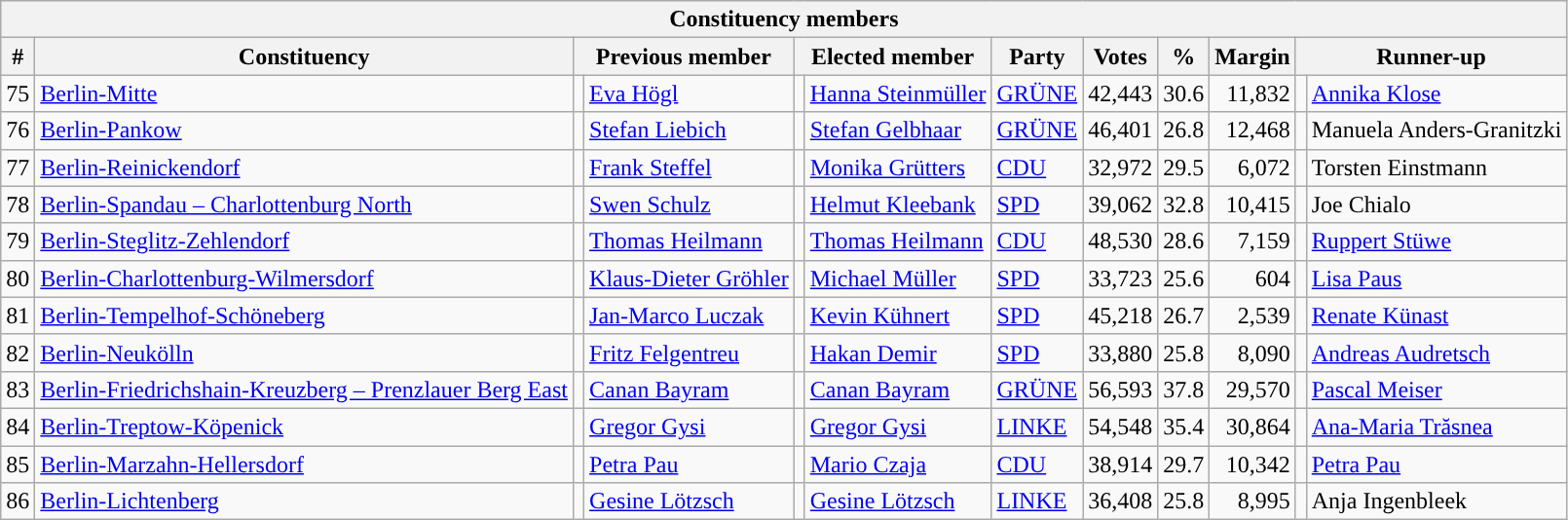<table class="wikitable sortable" style="text-align:right">
<tr>
<th colspan="12">Constituency members</th>
</tr>
<tr>
<th>#</th>
<th>Constituency</th>
<th colspan="2">Previous member</th>
<th colspan="2">Elected member</th>
<th>Party</th>
<th>Votes</th>
<th>%</th>
<th>Margin</th>
<th colspan="2">Runner-up</th>
</tr>
<tr>
<td>75</td>
<td align="left"><a href='#'>Berlin-Mitte</a></td>
<td></td>
<td align="left"><a href='#'>Eva Högl</a></td>
<td></td>
<td align="left"><a href='#'>Hanna Steinmüller</a></td>
<td align="left"><a href='#'>GRÜNE</a></td>
<td>42,443</td>
<td>30.6</td>
<td>11,832</td>
<td></td>
<td align="left"><a href='#'>Annika Klose</a></td>
</tr>
<tr>
<td>76</td>
<td align="left"><a href='#'>Berlin-Pankow</a></td>
<td></td>
<td align="left"><a href='#'>Stefan Liebich</a></td>
<td></td>
<td align="left"><a href='#'>Stefan Gelbhaar</a></td>
<td align="left"><a href='#'>GRÜNE</a></td>
<td>46,401</td>
<td>26.8</td>
<td>12,468</td>
<td></td>
<td align="left">Manuela Anders-Granitzki</td>
</tr>
<tr>
<td>77</td>
<td align="left"><a href='#'>Berlin-Reinickendorf</a></td>
<td></td>
<td align="left"><a href='#'>Frank Steffel</a></td>
<td></td>
<td align="left"><a href='#'>Monika Grütters</a></td>
<td align="left"><a href='#'>CDU</a></td>
<td>32,972</td>
<td>29.5</td>
<td>6,072</td>
<td></td>
<td align="left">Torsten Einstmann</td>
</tr>
<tr>
<td>78</td>
<td align="left"><a href='#'>Berlin-Spandau – Charlottenburg North</a></td>
<td></td>
<td align="left"><a href='#'>Swen Schulz</a></td>
<td></td>
<td align="left"><a href='#'>Helmut Kleebank</a></td>
<td align="left"><a href='#'>SPD</a></td>
<td>39,062</td>
<td>32.8</td>
<td>10,415</td>
<td></td>
<td align="left">Joe Chialo</td>
</tr>
<tr>
<td>79</td>
<td align="left"><a href='#'>Berlin-Steglitz-Zehlendorf</a></td>
<td></td>
<td align="left"><a href='#'>Thomas Heilmann</a></td>
<td></td>
<td align="left"><a href='#'>Thomas Heilmann</a></td>
<td align="left"><a href='#'>CDU</a></td>
<td>48,530</td>
<td>28.6</td>
<td>7,159</td>
<td></td>
<td align="left"><a href='#'>Ruppert Stüwe</a></td>
</tr>
<tr>
<td>80</td>
<td align="left"><a href='#'>Berlin-Charlottenburg-Wilmersdorf</a></td>
<td></td>
<td align="left"><a href='#'>Klaus-Dieter Gröhler</a></td>
<td></td>
<td align="left"><a href='#'>Michael Müller</a></td>
<td align="left"><a href='#'>SPD</a></td>
<td>33,723</td>
<td>25.6</td>
<td>604</td>
<td></td>
<td align="left"><a href='#'>Lisa Paus</a></td>
</tr>
<tr>
<td>81</td>
<td align="left"><a href='#'>Berlin-Tempelhof-Schöneberg</a></td>
<td></td>
<td align="left"><a href='#'>Jan-Marco Luczak</a></td>
<td></td>
<td align="left"><a href='#'>Kevin Kühnert</a></td>
<td align="left"><a href='#'>SPD</a></td>
<td>45,218</td>
<td>26.7</td>
<td>2,539</td>
<td></td>
<td align="left"><a href='#'>Renate Künast</a></td>
</tr>
<tr>
<td>82</td>
<td align="left"><a href='#'>Berlin-Neukölln</a></td>
<td></td>
<td align="left"><a href='#'>Fritz Felgentreu</a></td>
<td></td>
<td align="left"><a href='#'>Hakan Demir</a></td>
<td align="left"><a href='#'>SPD</a></td>
<td>33,880</td>
<td>25.8</td>
<td>8,090</td>
<td></td>
<td align="left"><a href='#'>Andreas Audretsch</a></td>
</tr>
<tr>
<td>83</td>
<td align="left"><a href='#'>Berlin-Friedrichshain-Kreuzberg – Prenzlauer Berg East</a></td>
<td></td>
<td align="left"><a href='#'>Canan Bayram</a></td>
<td></td>
<td align="left"><a href='#'>Canan Bayram</a></td>
<td align="left"><a href='#'>GRÜNE</a></td>
<td>56,593</td>
<td>37.8</td>
<td>29,570</td>
<td></td>
<td align="left"><a href='#'>Pascal Meiser</a></td>
</tr>
<tr>
<td>84</td>
<td align="left"><a href='#'>Berlin-Treptow-Köpenick</a></td>
<td></td>
<td align="left"><a href='#'>Gregor Gysi</a></td>
<td></td>
<td align="left"><a href='#'>Gregor Gysi</a></td>
<td align="left"><a href='#'>LINKE</a></td>
<td>54,548</td>
<td>35.4</td>
<td>30,864</td>
<td></td>
<td align="left"><a href='#'>Ana-Maria Trăsnea</a></td>
</tr>
<tr>
<td>85</td>
<td align="left"><a href='#'>Berlin-Marzahn-Hellersdorf</a></td>
<td></td>
<td align="left"><a href='#'>Petra Pau</a></td>
<td></td>
<td align="left"><a href='#'>Mario Czaja</a></td>
<td align="left"><a href='#'>CDU</a></td>
<td>38,914</td>
<td>29.7</td>
<td>10,342</td>
<td></td>
<td align="left"><a href='#'>Petra Pau</a></td>
</tr>
<tr>
<td>86</td>
<td align="left"><a href='#'>Berlin-Lichtenberg</a></td>
<td></td>
<td align="left"><a href='#'>Gesine Lötzsch</a></td>
<td></td>
<td align="left"><a href='#'>Gesine Lötzsch</a></td>
<td align="left"><a href='#'>LINKE</a></td>
<td>36,408</td>
<td>25.8</td>
<td>8,995</td>
<td></td>
<td align="left">Anja Ingenbleek</td>
</tr>
</table>
